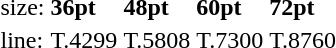<table style="margin-left:40px;">
<tr>
<td>size:</td>
<td><strong>36pt</strong></td>
<td><strong>48pt</strong></td>
<td><strong>60pt</strong></td>
<td><strong>72pt</strong></td>
</tr>
<tr>
<td>line:</td>
<td>T.4299</td>
<td>T.5808</td>
<td>T.7300</td>
<td>T.8760</td>
</tr>
</table>
